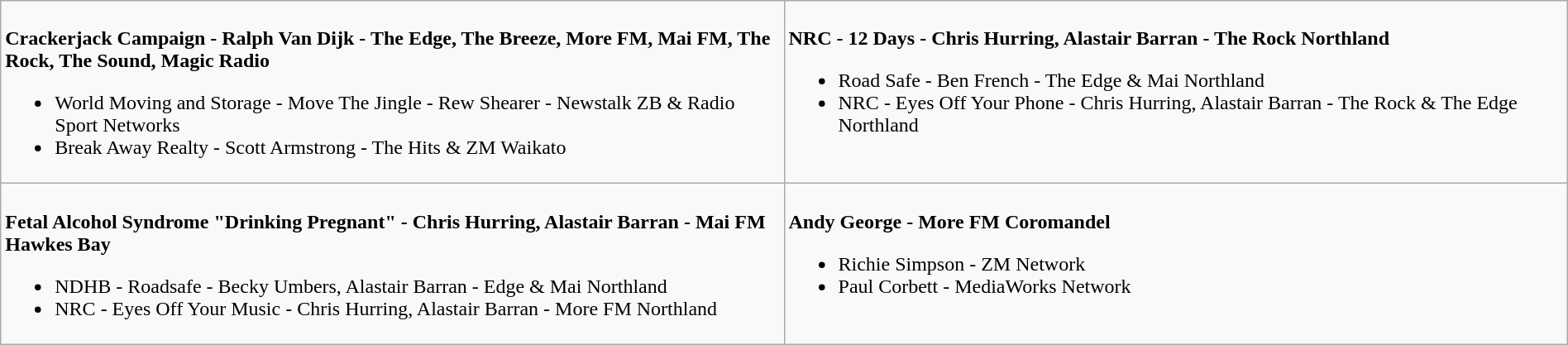<table class=wikitable width="100%">
<tr>
<td valign="top" width="50%"><br><strong>Crackerjack Campaign - Ralph Van Dijk - The Edge, The Breeze, More FM, Mai FM, The Rock, The Sound, Magic Radio</strong><ul><li>World Moving and Storage - Move The Jingle - Rew Shearer - Newstalk ZB & Radio Sport Networks</li><li>Break Away Realty - Scott Armstrong - The Hits & ZM Waikato</li></ul></td>
<td valign="top"  width="50%"><br><strong>NRC - 12 Days - Chris Hurring, Alastair Barran - The Rock Northland</strong><ul><li>Road Safe - Ben French - The Edge & Mai Northland</li><li>NRC - Eyes Off Your Phone - Chris Hurring, Alastair Barran - The Rock & The Edge Northland</li></ul></td>
</tr>
<tr>
<td valign="top" width="50%"><br><strong>Fetal Alcohol Syndrome "Drinking Pregnant" - Chris Hurring, Alastair Barran - Mai FM Hawkes Bay</strong><ul><li>NDHB - Roadsafe - Becky Umbers, Alastair Barran - Edge & Mai Northland</li><li>NRC - Eyes Off Your Music - Chris Hurring, Alastair Barran - More FM Northland</li></ul></td>
<td valign="top"  width="50%"><br><strong>Andy George - More FM Coromandel</strong><ul><li>Richie Simpson - ZM Network</li><li>Paul Corbett - MediaWorks Network</li></ul></td>
</tr>
</table>
